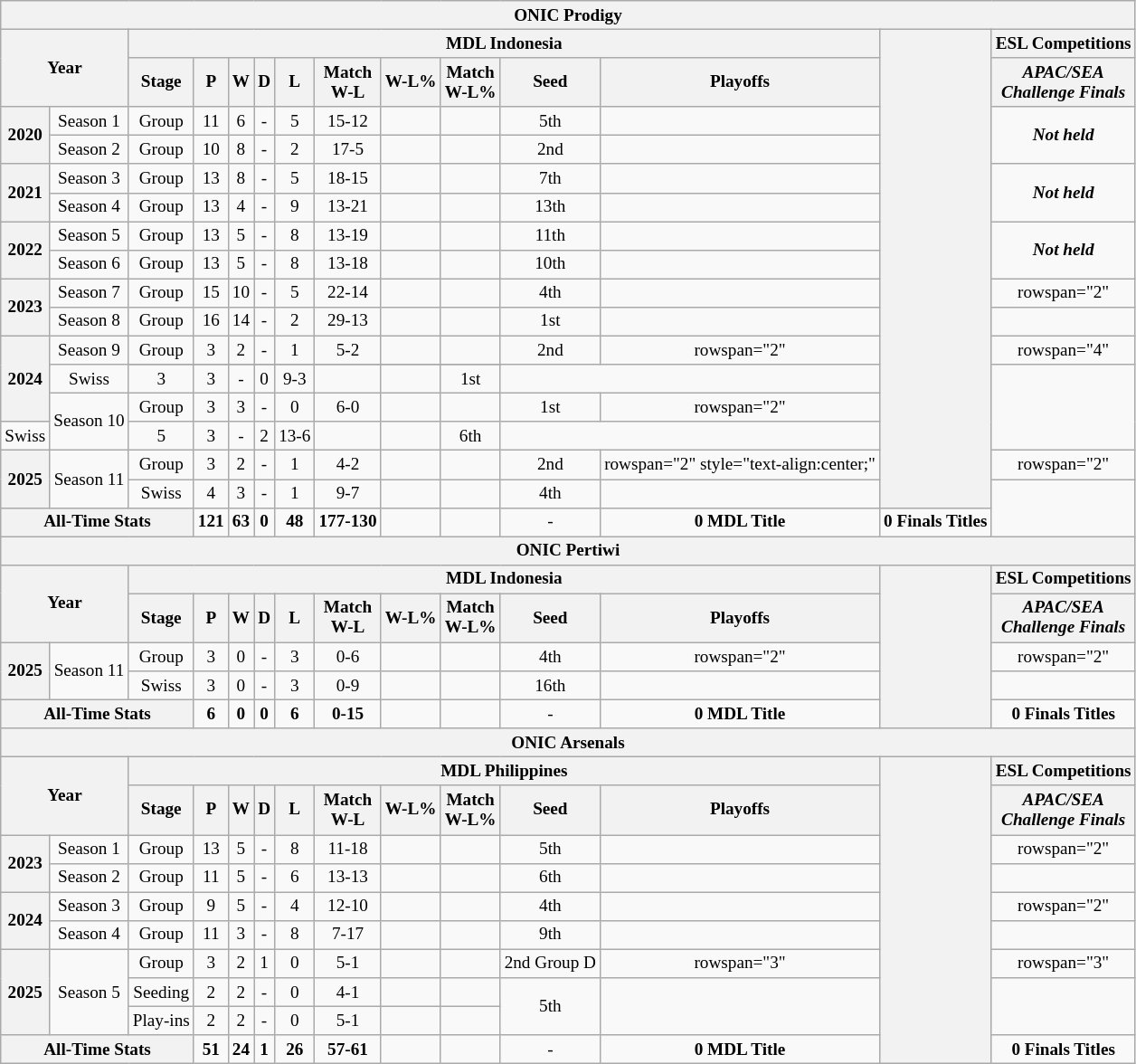<table class="wikitable" style="font-size:80%; text-align:center;">
<tr>
<th colspan="14"> ONIC Prodigy</th>
</tr>
<tr>
<th colspan="2" rowspan="2">Year</th>
<th colspan="10">MDL Indonesia</th>
<th rowspan="17"></th>
<th>ESL Competitions</th>
</tr>
<tr>
<th>Stage</th>
<th>P</th>
<th>W</th>
<th>D</th>
<th>L</th>
<th>Match <br> W-L</th>
<th>W-L%</th>
<th>Match <br> W-L%</th>
<th>Seed</th>
<th>Playoffs</th>
<th><em>APAC/SEA <br> Challenge Finals</em></th>
</tr>
<tr>
<th rowspan="2">2020</th>
<td>Season 1</td>
<td style="text-align:center;">Group</td>
<td>11</td>
<td>6</td>
<td>-</td>
<td>5</td>
<td>15-12</td>
<td></td>
<td></td>
<td>5th</td>
<td></td>
<td rowspan="2" style="text-align:center;"><strong><em>Not held</em></strong></td>
</tr>
<tr>
<td>Season 2</td>
<td style="text-align:center;">Group</td>
<td>10</td>
<td>8</td>
<td>-</td>
<td>2</td>
<td>17-5</td>
<td></td>
<td></td>
<td>2nd</td>
<td></td>
</tr>
<tr>
<th rowspan="2">2021</th>
<td>Season 3</td>
<td style="text-align:center;">Group</td>
<td>13</td>
<td>8</td>
<td>-</td>
<td>5</td>
<td>18-15</td>
<td></td>
<td></td>
<td>7th</td>
<td></td>
<td rowspan="2" style="text-align:center;"><strong><em>Not held</em></strong></td>
</tr>
<tr>
<td>Season 4</td>
<td style="text-align:center;">Group</td>
<td>13</td>
<td>4</td>
<td>-</td>
<td>9</td>
<td>13-21</td>
<td></td>
<td></td>
<td>13th</td>
<td></td>
</tr>
<tr>
<th rowspan="2">2022</th>
<td>Season 5</td>
<td style="text-align:center;">Group</td>
<td>13</td>
<td>5</td>
<td>-</td>
<td>8</td>
<td>13-19</td>
<td></td>
<td></td>
<td>11th</td>
<td></td>
<td rowspan="2" style="text-align:center;"><strong><em>Not held</em></strong></td>
</tr>
<tr>
<td>Season 6</td>
<td style="text-align:center;">Group</td>
<td>13</td>
<td>5</td>
<td>-</td>
<td>8</td>
<td>13-18</td>
<td></td>
<td></td>
<td>10th</td>
<td></td>
</tr>
<tr>
<th rowspan="2">2023</th>
<td>Season 7</td>
<td style="text-align:center;">Group</td>
<td>15</td>
<td>10</td>
<td>-</td>
<td>5</td>
<td>22-14</td>
<td></td>
<td></td>
<td>4th</td>
<td></td>
<td>rowspan="2" </td>
</tr>
<tr>
<td>Season 8</td>
<td style="text-align:center;">Group</td>
<td>16</td>
<td>14</td>
<td>-</td>
<td>2</td>
<td>29-13</td>
<td></td>
<td></td>
<td>1st</td>
<td></td>
</tr>
<tr>
<th rowspan="4">2024</th>
<td rowspan="2">Season 9</td>
<td style="text-align:center;">Group</td>
<td>3</td>
<td>2</td>
<td>-</td>
<td>1</td>
<td>5-2</td>
<td></td>
<td></td>
<td>2nd</td>
<td>rowspan="2" </td>
<td>rowspan="4" </td>
</tr>
<tr>
</tr>
<tr>
<td style="text-align:center;">Swiss</td>
<td>3</td>
<td>3</td>
<td>-</td>
<td>0</td>
<td>9-3</td>
<td></td>
<td></td>
<td>1st</td>
</tr>
<tr>
<td rowspan="2">Season 10</td>
<td style="text-align:center;">Group</td>
<td>3</td>
<td>3</td>
<td>-</td>
<td>0</td>
<td>6-0</td>
<td></td>
<td></td>
<td>1st</td>
<td>rowspan="2" </td>
</tr>
<tr>
<td style="text-align:center;">Swiss</td>
<td>5</td>
<td>3</td>
<td>-</td>
<td>2</td>
<td>13-6</td>
<td></td>
<td></td>
<td>6th</td>
</tr>
<tr>
<th rowspan="2">2025</th>
<td rowspan="2">Season 11</td>
<td style="text-align:center;">Group</td>
<td>3</td>
<td>2</td>
<td>-</td>
<td>1</td>
<td>4-2</td>
<td></td>
<td></td>
<td>2nd</td>
<td>rowspan="2" style="text-align:center;" </td>
<td>rowspan="2"</td>
</tr>
<tr>
<td style="text-align:center;">Swiss</td>
<td>4</td>
<td>3</td>
<td>-</td>
<td>1</td>
<td>9-7</td>
<td></td>
<td></td>
<td>4th</td>
</tr>
<tr>
<th colspan="3">All-Time Stats</th>
<td style="text-align:center;"><strong>121</strong></td>
<td style="text-align:center;"><strong>63</strong></td>
<td style="text-align:center;"><strong>0</strong></td>
<td style="text-align:center;"><strong>48</strong></td>
<td style="text-align:center;"><strong>177-130</strong></td>
<td style="text-align:center;"></td>
<td style="text-align:center;"></td>
<td style="text-align:center;">-</td>
<td style="text-align:center;"><strong>0 MDL Title</strong></td>
<td style="text-align:center;"><strong>0 Finals Titles</strong></td>
</tr>
<tr>
<th colspan="14"> ONIC Pertiwi</th>
</tr>
<tr>
<th colspan="2" rowspan="2">Year</th>
<th colspan="10">MDL Indonesia</th>
<th rowspan="5"></th>
<th>ESL Competitions</th>
</tr>
<tr>
<th>Stage</th>
<th>P</th>
<th>W</th>
<th>D</th>
<th>L</th>
<th>Match <br> W-L</th>
<th>W-L%</th>
<th>Match <br> W-L%</th>
<th>Seed</th>
<th>Playoffs</th>
<th><em>APAC/SEA <br> Challenge Finals</em></th>
</tr>
<tr>
<th rowspan="2">2025</th>
<td rowspan="2">Season 11</td>
<td style="text-align:center;">Group</td>
<td>3</td>
<td>0</td>
<td>-</td>
<td>3</td>
<td>0-6</td>
<td></td>
<td></td>
<td>4th</td>
<td>rowspan="2" </td>
<td>rowspan="2" </td>
</tr>
<tr>
<td style="text-align:center;">Swiss</td>
<td>3</td>
<td>0</td>
<td>-</td>
<td>3</td>
<td>0-9</td>
<td></td>
<td></td>
<td>16th</td>
</tr>
<tr>
<th colspan="3">All-Time Stats</th>
<td><strong>6</strong></td>
<td><strong>0</strong></td>
<td><strong>0</strong></td>
<td><strong>6</strong></td>
<td><strong>0-15</strong></td>
<td></td>
<td></td>
<td>-</td>
<td style="text-align:center;"><strong>0 MDL Title</strong></td>
<td style="text-align:center;"><strong>0 Finals Titles</strong></td>
</tr>
<tr>
<th colspan="14"> ONIC Arsenals</th>
</tr>
<tr>
<th colspan="2" rowspan="2">Year</th>
<th colspan="10">MDL Philippines</th>
<th rowspan="10"></th>
<th>ESL Competitions</th>
</tr>
<tr>
<th>Stage</th>
<th>P</th>
<th>W</th>
<th>D</th>
<th>L</th>
<th>Match <br> W-L</th>
<th>W-L%</th>
<th>Match <br> W-L%</th>
<th>Seed</th>
<th>Playoffs</th>
<th><em>APAC/SEA <br> Challenge Finals</em></th>
</tr>
<tr>
<th rowspan="2">2023</th>
<td>Season 1</td>
<td style="text-align:center;">Group</td>
<td>13</td>
<td>5</td>
<td>-</td>
<td>8</td>
<td>11-18</td>
<td></td>
<td></td>
<td>5th</td>
<td></td>
<td>rowspan="2" </td>
</tr>
<tr>
<td>Season 2</td>
<td style="text-align:center;">Group</td>
<td>11</td>
<td>5</td>
<td>-</td>
<td>6</td>
<td>13-13</td>
<td></td>
<td></td>
<td>6th</td>
<td></td>
</tr>
<tr>
<th rowspan="2">2024</th>
<td>Season 3</td>
<td style="text-align:center;">Group</td>
<td>9</td>
<td>5</td>
<td>-</td>
<td>4</td>
<td>12-10</td>
<td></td>
<td></td>
<td>4th</td>
<td></td>
<td>rowspan="2" </td>
</tr>
<tr>
<td>Season 4</td>
<td style="text-align:center;">Group</td>
<td>11</td>
<td>3</td>
<td>-</td>
<td>8</td>
<td>7-17</td>
<td></td>
<td></td>
<td>9th</td>
<td></td>
</tr>
<tr>
<th rowspan="3">2025</th>
<td rowspan="3">Season 5</td>
<td style="text-align:center;">Group</td>
<td>3</td>
<td>2</td>
<td>1</td>
<td>0</td>
<td>5-1</td>
<td></td>
<td></td>
<td>2nd Group D</td>
<td>rowspan="3" </td>
<td>rowspan="3" </td>
</tr>
<tr>
<td>Seeding</td>
<td>2</td>
<td>2</td>
<td>-</td>
<td>0</td>
<td>4-1</td>
<td></td>
<td></td>
<td rowspan="2">5th</td>
</tr>
<tr>
<td>Play-ins</td>
<td>2</td>
<td>2</td>
<td>-</td>
<td>0</td>
<td>5-1</td>
<td></td>
<td></td>
</tr>
<tr>
<th colspan="3">All-Time Stats</th>
<td><strong>51</strong></td>
<td><strong>24</strong></td>
<td><strong>1</strong></td>
<td><strong>26</strong></td>
<td><strong>57-61</strong></td>
<td></td>
<td></td>
<td>-</td>
<td style="text-align:center;"><strong>0 MDL Title</strong></td>
<td style="text-align:center;"><strong>0 Finals Titles</strong></td>
</tr>
</table>
